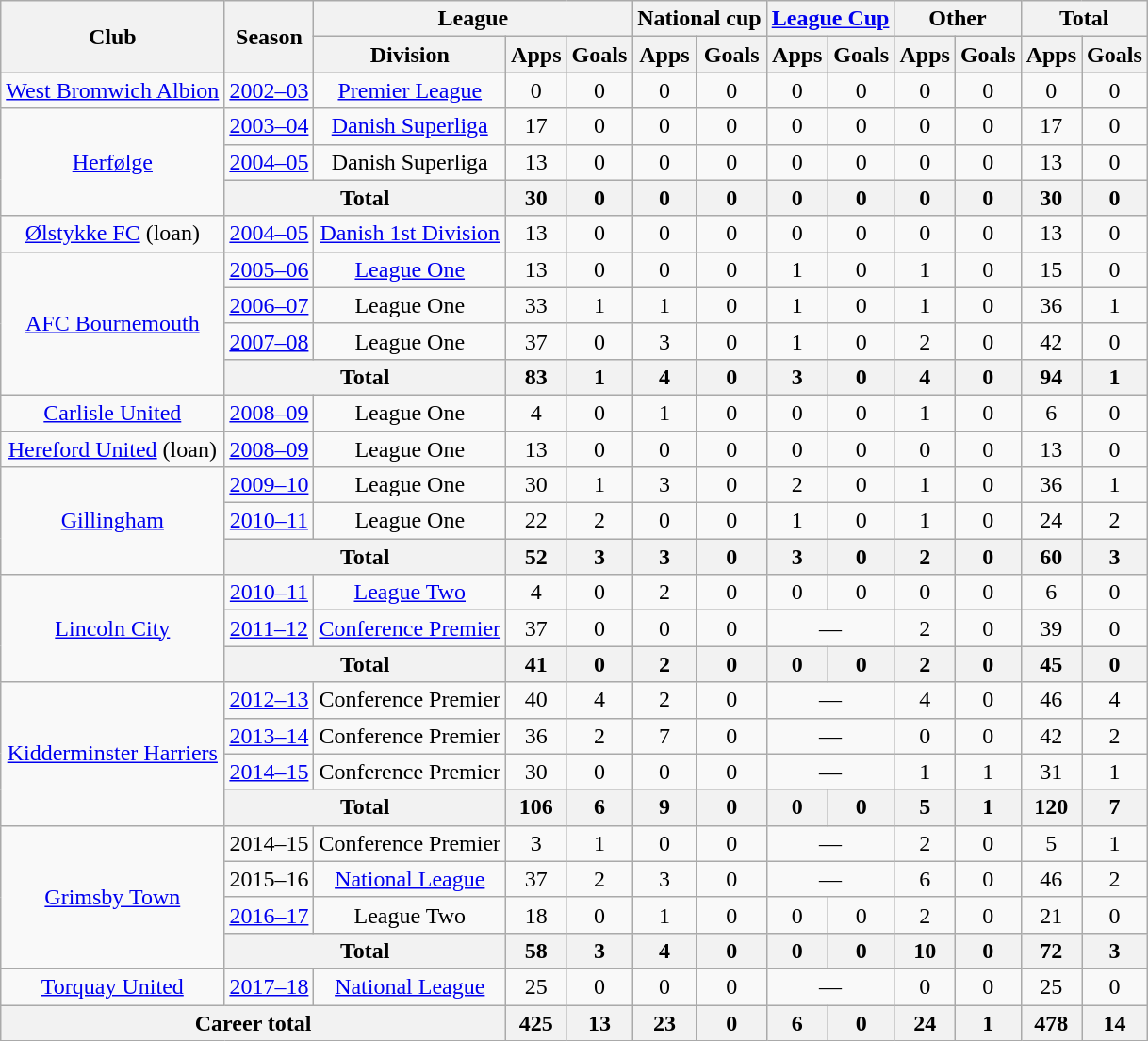<table class="wikitable" style="text-align:center">
<tr>
<th rowspan="2">Club</th>
<th rowspan="2">Season</th>
<th colspan="3">League</th>
<th colspan="2">National cup</th>
<th colspan="2"><a href='#'>League Cup</a></th>
<th colspan="2">Other</th>
<th colspan="2">Total</th>
</tr>
<tr>
<th>Division</th>
<th>Apps</th>
<th>Goals</th>
<th>Apps</th>
<th>Goals</th>
<th>Apps</th>
<th>Goals</th>
<th>Apps</th>
<th>Goals</th>
<th>Apps</th>
<th>Goals</th>
</tr>
<tr>
<td><a href='#'>West Bromwich Albion</a></td>
<td><a href='#'>2002–03</a></td>
<td><a href='#'>Premier League</a></td>
<td>0</td>
<td>0</td>
<td>0</td>
<td>0</td>
<td>0</td>
<td>0</td>
<td>0</td>
<td>0</td>
<td>0</td>
<td>0</td>
</tr>
<tr>
<td rowspan="3"><a href='#'>Herfølge</a></td>
<td><a href='#'>2003–04</a></td>
<td><a href='#'>Danish Superliga</a></td>
<td>17</td>
<td>0</td>
<td>0</td>
<td>0</td>
<td>0</td>
<td>0</td>
<td>0</td>
<td>0</td>
<td>17</td>
<td>0</td>
</tr>
<tr>
<td><a href='#'>2004–05</a></td>
<td>Danish Superliga</td>
<td>13</td>
<td>0</td>
<td>0</td>
<td>0</td>
<td>0</td>
<td>0</td>
<td>0</td>
<td>0</td>
<td>13</td>
<td>0</td>
</tr>
<tr>
<th colspan=2>Total</th>
<th>30</th>
<th>0</th>
<th>0</th>
<th>0</th>
<th>0</th>
<th>0</th>
<th>0</th>
<th>0</th>
<th>30</th>
<th>0</th>
</tr>
<tr>
<td><a href='#'>Ølstykke FC</a> (loan)</td>
<td><a href='#'>2004–05</a></td>
<td><a href='#'>Danish 1st Division</a></td>
<td>13</td>
<td>0</td>
<td>0</td>
<td>0</td>
<td>0</td>
<td>0</td>
<td>0</td>
<td>0</td>
<td>13</td>
<td>0</td>
</tr>
<tr>
<td rowspan="4"><a href='#'>AFC Bournemouth</a></td>
<td><a href='#'>2005–06</a></td>
<td><a href='#'>League One</a></td>
<td>13</td>
<td>0</td>
<td>0</td>
<td>0</td>
<td>1</td>
<td>0</td>
<td>1</td>
<td>0</td>
<td>15</td>
<td>0</td>
</tr>
<tr>
<td><a href='#'>2006–07</a></td>
<td>League One</td>
<td>33</td>
<td>1</td>
<td>1</td>
<td>0</td>
<td>1</td>
<td>0</td>
<td>1</td>
<td>0</td>
<td>36</td>
<td>1</td>
</tr>
<tr>
<td><a href='#'>2007–08</a></td>
<td>League One</td>
<td>37</td>
<td>0</td>
<td>3</td>
<td>0</td>
<td>1</td>
<td>0</td>
<td>2</td>
<td>0</td>
<td>42</td>
<td>0</td>
</tr>
<tr>
<th colspan=2>Total</th>
<th>83</th>
<th>1</th>
<th>4</th>
<th>0</th>
<th>3</th>
<th>0</th>
<th>4</th>
<th>0</th>
<th>94</th>
<th>1</th>
</tr>
<tr>
<td><a href='#'>Carlisle United</a></td>
<td><a href='#'>2008–09</a></td>
<td>League One</td>
<td>4</td>
<td>0</td>
<td>1</td>
<td>0</td>
<td>0</td>
<td>0</td>
<td>1</td>
<td>0</td>
<td>6</td>
<td>0</td>
</tr>
<tr>
<td><a href='#'>Hereford United</a> (loan)</td>
<td><a href='#'>2008–09</a></td>
<td>League One</td>
<td>13</td>
<td>0</td>
<td>0</td>
<td>0</td>
<td>0</td>
<td>0</td>
<td>0</td>
<td>0</td>
<td>13</td>
<td>0</td>
</tr>
<tr>
<td rowspan="3"><a href='#'>Gillingham</a></td>
<td><a href='#'>2009–10</a></td>
<td>League One</td>
<td>30</td>
<td>1</td>
<td>3</td>
<td>0</td>
<td>2</td>
<td>0</td>
<td>1</td>
<td>0</td>
<td>36</td>
<td>1</td>
</tr>
<tr>
<td><a href='#'>2010–11</a></td>
<td>League One</td>
<td>22</td>
<td>2</td>
<td>0</td>
<td>0</td>
<td>1</td>
<td>0</td>
<td>1</td>
<td>0</td>
<td>24</td>
<td>2</td>
</tr>
<tr>
<th colspan=2>Total</th>
<th>52</th>
<th>3</th>
<th>3</th>
<th>0</th>
<th>3</th>
<th>0</th>
<th>2</th>
<th>0</th>
<th>60</th>
<th>3</th>
</tr>
<tr>
<td rowspan="3"><a href='#'>Lincoln City</a></td>
<td><a href='#'>2010–11</a></td>
<td><a href='#'>League Two</a></td>
<td>4</td>
<td>0</td>
<td>2</td>
<td>0</td>
<td>0</td>
<td>0</td>
<td>0</td>
<td>0</td>
<td>6</td>
<td>0</td>
</tr>
<tr>
<td><a href='#'>2011–12</a></td>
<td><a href='#'>Conference Premier</a></td>
<td>37</td>
<td>0</td>
<td>0</td>
<td>0</td>
<td colspan="2">—</td>
<td>2</td>
<td>0</td>
<td>39</td>
<td>0</td>
</tr>
<tr>
<th colspan=2>Total</th>
<th>41</th>
<th>0</th>
<th>2</th>
<th>0</th>
<th>0</th>
<th>0</th>
<th>2</th>
<th>0</th>
<th>45</th>
<th>0</th>
</tr>
<tr>
<td rowspan="4"><a href='#'>Kidderminster Harriers</a></td>
<td><a href='#'>2012–13</a></td>
<td>Conference Premier</td>
<td>40</td>
<td>4</td>
<td>2</td>
<td>0</td>
<td colspan="2">—</td>
<td>4</td>
<td>0</td>
<td>46</td>
<td>4</td>
</tr>
<tr>
<td><a href='#'>2013–14</a></td>
<td>Conference Premier</td>
<td>36</td>
<td>2</td>
<td>7</td>
<td>0</td>
<td colspan="2">—</td>
<td>0</td>
<td>0</td>
<td>42</td>
<td>2</td>
</tr>
<tr>
<td><a href='#'>2014–15</a></td>
<td>Conference Premier</td>
<td>30</td>
<td>0</td>
<td>0</td>
<td>0</td>
<td colspan="2">—</td>
<td>1</td>
<td>1</td>
<td>31</td>
<td>1</td>
</tr>
<tr>
<th colspan=2>Total</th>
<th>106</th>
<th>6</th>
<th>9</th>
<th>0</th>
<th>0</th>
<th>0</th>
<th>5</th>
<th>1</th>
<th>120</th>
<th>7</th>
</tr>
<tr>
<td rowspan="4"><a href='#'>Grimsby Town</a></td>
<td>2014–15</td>
<td>Conference Premier</td>
<td>3</td>
<td>1</td>
<td>0</td>
<td>0</td>
<td colspan="2">—</td>
<td>2</td>
<td>0</td>
<td>5</td>
<td>1</td>
</tr>
<tr>
<td>2015–16</td>
<td><a href='#'>National League</a></td>
<td>37</td>
<td>2</td>
<td>3</td>
<td>0</td>
<td colspan="2">—</td>
<td>6</td>
<td>0</td>
<td>46</td>
<td>2</td>
</tr>
<tr>
<td><a href='#'>2016–17</a></td>
<td>League Two</td>
<td>18</td>
<td>0</td>
<td>1</td>
<td>0</td>
<td>0</td>
<td>0</td>
<td>2</td>
<td>0</td>
<td>21</td>
<td>0</td>
</tr>
<tr>
<th colspan=2>Total</th>
<th>58</th>
<th>3</th>
<th>4</th>
<th>0</th>
<th>0</th>
<th>0</th>
<th>10</th>
<th>0</th>
<th>72</th>
<th>3</th>
</tr>
<tr>
<td><a href='#'>Torquay United</a></td>
<td><a href='#'>2017–18</a></td>
<td><a href='#'>National League</a></td>
<td>25</td>
<td>0</td>
<td>0</td>
<td>0</td>
<td colspan="2">—</td>
<td>0</td>
<td>0</td>
<td>25</td>
<td>0</td>
</tr>
<tr>
<th colspan="3">Career total</th>
<th>425</th>
<th>13</th>
<th>23</th>
<th>0</th>
<th>6</th>
<th>0</th>
<th>24</th>
<th>1</th>
<th>478</th>
<th>14</th>
</tr>
</table>
